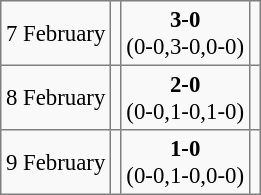<table bgcolor="#f9f9f9" cellpadding="3" cellspacing="0" border="1" style="font-size: 95%; border: gray solid 1px; border-collapse: collapse; background: #f9f9f9;">
<tr>
<td>7 February</td>
<td></td>
<td align="center"><strong>3-0</strong><br>(0-0,3-0,0-0)</td>
<td></td>
</tr>
<tr>
<td>8 February</td>
<td></td>
<td align="center"><strong>2-0</strong><br>(0-0,1-0,1-0)</td>
<td></td>
</tr>
<tr>
<td>9 February</td>
<td></td>
<td align="center"><strong>1-0</strong><br>(0-0,1-0,0-0)</td>
<td></td>
</tr>
</table>
